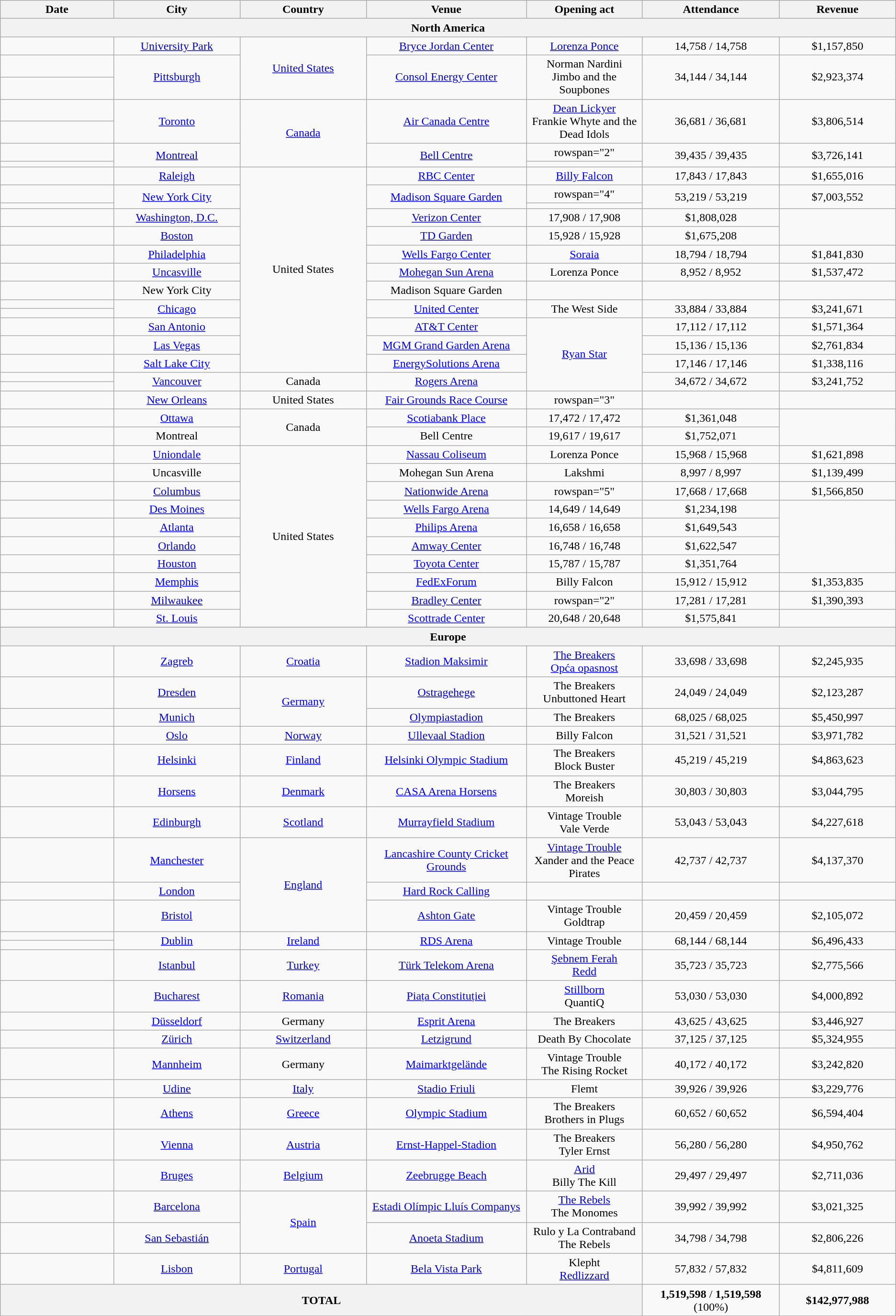<table class="wikitable" style="text-align:center;">
<tr>
<th scope="col" style="width:10em;">Date</th>
<th scope="col" style="width:11em;">City</th>
<th scope="col" style="width:11em;">Country</th>
<th scope="col" style="width:14em;">Venue</th>
<th scope="col" style="width:10em;">Opening act</th>
<th scope="col" style="width:12em;">Attendance</th>
<th scope="col" style="width:10em;">Revenue</th>
</tr>
<tr>
<th colspan="7"><strong>North America</strong></th>
</tr>
<tr>
<td></td>
<td><a href='#'>University Park</a></td>
<td rowspan="3"><a href='#'>United States</a></td>
<td><a href='#'>Bryce Jordan Center</a></td>
<td><a href='#'>Lorenza Ponce</a></td>
<td>14,758 / 14,758</td>
<td>$1,157,850</td>
</tr>
<tr>
<td></td>
<td rowspan="2"><a href='#'>Pittsburgh</a></td>
<td rowspan="2"><a href='#'>Consol Energy Center</a></td>
<td rowspan="2">Norman Nardini<br>Jimbo and the Soupbones</td>
<td rowspan="2">34,144 / 34,144</td>
<td rowspan="2">$2,923,374</td>
</tr>
<tr>
<td></td>
</tr>
<tr>
<td></td>
<td rowspan="2"><a href='#'>Toronto</a></td>
<td rowspan="4"><a href='#'>Canada</a></td>
<td rowspan="2"><a href='#'>Air Canada Centre</a></td>
<td rowspan="2"><a href='#'>Dean Lickyer</a><br>Frankie Whyte and the Dead Idols</td>
<td rowspan="2">36,681 / 36,681</td>
<td rowspan="2">$3,806,514</td>
</tr>
<tr>
<td></td>
</tr>
<tr>
<td></td>
<td rowspan="2"><a href='#'>Montreal</a></td>
<td rowspan="2"><a href='#'>Bell Centre</a></td>
<td>rowspan="2" </td>
<td rowspan="2">39,435 / 39,435</td>
<td rowspan="2">$3,726,141</td>
</tr>
<tr>
<td></td>
</tr>
<tr>
<td></td>
<td><a href='#'>Raleigh</a></td>
<td rowspan="13">United States</td>
<td><a href='#'>RBC Center</a></td>
<td><a href='#'>Billy Falcon</a></td>
<td>17,843 / 17,843</td>
<td>$1,655,016</td>
</tr>
<tr>
<td></td>
<td rowspan="2"><a href='#'>New York City</a></td>
<td rowspan="2"><a href='#'>Madison Square Garden</a></td>
<td>rowspan="4" </td>
<td rowspan="2">53,219 / 53,219</td>
<td rowspan="2">$7,003,552</td>
</tr>
<tr>
<td></td>
</tr>
<tr>
<td></td>
<td><a href='#'>Washington, D.C.</a></td>
<td><a href='#'>Verizon Center</a></td>
<td>17,908 / 17,908</td>
<td>$1,808,028</td>
</tr>
<tr>
<td></td>
<td><a href='#'>Boston</a></td>
<td><a href='#'>TD Garden</a></td>
<td>15,928 / 15,928</td>
<td>$1,675,208</td>
</tr>
<tr>
<td></td>
<td><a href='#'>Philadelphia</a></td>
<td><a href='#'>Wells Fargo Center</a></td>
<td><a href='#'>Soraia</a></td>
<td>18,794 / 18,794</td>
<td>$1,841,830</td>
</tr>
<tr>
<td></td>
<td><a href='#'>Uncasville</a></td>
<td><a href='#'>Mohegan Sun Arena</a></td>
<td>Lorenza Ponce</td>
<td>8,952 / 8,952</td>
<td>$1,537,472</td>
</tr>
<tr>
<td></td>
<td>New York City</td>
<td>Madison Square Garden</td>
<td></td>
<td></td>
<td></td>
</tr>
<tr>
<td></td>
<td rowspan="2"><a href='#'>Chicago</a></td>
<td rowspan="2"><a href='#'>United Center</a></td>
<td rowspan="2">The West Side</td>
<td rowspan="2">33,884 / 33,884</td>
<td rowspan="2">$3,241,671</td>
</tr>
<tr>
<td></td>
</tr>
<tr>
<td></td>
<td><a href='#'>San Antonio</a></td>
<td><a href='#'>AT&T Center</a></td>
<td rowspan="5"><a href='#'>Ryan Star</a></td>
<td>17,112 / 17,112</td>
<td>$1,571,364</td>
</tr>
<tr>
<td></td>
<td><a href='#'>Las Vegas</a></td>
<td><a href='#'>MGM Grand Garden Arena</a></td>
<td>15,136 / 15,136</td>
<td>$2,761,834</td>
</tr>
<tr>
<td></td>
<td><a href='#'>Salt Lake City</a></td>
<td><a href='#'>EnergySolutions Arena</a></td>
<td>17,146 / 17,146</td>
<td>$1,338,116</td>
</tr>
<tr>
<td></td>
<td rowspan="2"><a href='#'>Vancouver</a></td>
<td rowspan="2">Canada</td>
<td rowspan="2"><a href='#'>Rogers Arena</a></td>
<td rowspan="2">34,672 / 34,672</td>
<td rowspan="2">$3,241,752</td>
</tr>
<tr>
<td></td>
</tr>
<tr>
<td></td>
<td><a href='#'>New Orleans</a></td>
<td>United States</td>
<td><a href='#'>Fair Grounds Race Course</a></td>
<td>rowspan="3" </td>
<td></td>
<td></td>
</tr>
<tr>
<td></td>
<td><a href='#'>Ottawa</a></td>
<td rowspan="2">Canada</td>
<td><a href='#'>Scotiabank Place</a></td>
<td>17,472 / 17,472</td>
<td>$1,361,048</td>
</tr>
<tr>
<td></td>
<td>Montreal</td>
<td>Bell Centre</td>
<td>19,617 / 19,617</td>
<td>$1,752,071</td>
</tr>
<tr>
<td></td>
<td><a href='#'>Uniondale</a></td>
<td rowspan="10">United States</td>
<td><a href='#'>Nassau Coliseum</a></td>
<td>Lorenza Ponce</td>
<td>15,968 / 15,968</td>
<td>$1,621,898</td>
</tr>
<tr>
<td></td>
<td>Uncasville</td>
<td>Mohegan Sun Arena</td>
<td>Lakshmi</td>
<td>8,997 / 8,997</td>
<td>$1,139,499</td>
</tr>
<tr>
<td></td>
<td><a href='#'>Columbus</a></td>
<td><a href='#'>Nationwide Arena</a></td>
<td>rowspan="5" </td>
<td>17,668 / 17,668</td>
<td>$1,566,850</td>
</tr>
<tr>
<td></td>
<td><a href='#'>Des Moines</a></td>
<td><a href='#'>Wells Fargo Arena</a></td>
<td>14,649 / 14,649</td>
<td>$1,234,198</td>
</tr>
<tr>
<td></td>
<td><a href='#'>Atlanta</a></td>
<td><a href='#'>Philips Arena</a></td>
<td>16,658 / 16,658</td>
<td>$1,649,543</td>
</tr>
<tr>
<td></td>
<td><a href='#'>Orlando</a></td>
<td><a href='#'>Amway Center</a></td>
<td>16,748 / 16,748</td>
<td>$1,622,547</td>
</tr>
<tr>
<td></td>
<td><a href='#'>Houston</a></td>
<td><a href='#'>Toyota Center</a></td>
<td>15,787 / 15,787</td>
<td>$1,351,764</td>
</tr>
<tr>
<td></td>
<td><a href='#'>Memphis</a></td>
<td><a href='#'>FedExForum</a></td>
<td>Billy Falcon</td>
<td>15,912 / 15,912</td>
<td>$1,353,835</td>
</tr>
<tr>
<td></td>
<td><a href='#'>Milwaukee</a></td>
<td><a href='#'>Bradley Center</a></td>
<td>rowspan="2" </td>
<td>17,281 / 17,281</td>
<td>$1,390,393</td>
</tr>
<tr>
<td></td>
<td><a href='#'>St. Louis</a></td>
<td><a href='#'>Scottrade Center</a></td>
<td>20,648 / 20,648</td>
<td>$1,575,841</td>
</tr>
<tr>
</tr>
<tr>
<th colspan="7"><strong>Europe</strong></th>
</tr>
<tr>
<td></td>
<td><a href='#'>Zagreb</a></td>
<td><a href='#'>Croatia</a></td>
<td><a href='#'>Stadion Maksimir</a></td>
<td><a href='#'>The Breakers</a><br><a href='#'>Opća opasnost</a></td>
<td>33,698 / 33,698</td>
<td>$2,245,935</td>
</tr>
<tr>
<td></td>
<td><a href='#'>Dresden</a></td>
<td rowspan="2"><a href='#'>Germany</a></td>
<td><a href='#'>Ostragehege</a></td>
<td>The Breakers<br>Unbuttoned Heart</td>
<td>24,049 / 24,049</td>
<td>$2,123,287</td>
</tr>
<tr>
<td></td>
<td><a href='#'>Munich</a></td>
<td><a href='#'>Olympiastadion</a></td>
<td>The Breakers</td>
<td>68,025 / 68,025</td>
<td>$5,450,997</td>
</tr>
<tr>
<td></td>
<td><a href='#'>Oslo</a></td>
<td><a href='#'>Norway</a></td>
<td><a href='#'>Ullevaal Stadion</a></td>
<td>Billy Falcon</td>
<td>31,521 / 31,521</td>
<td>$3,971,782</td>
</tr>
<tr>
<td></td>
<td><a href='#'>Helsinki</a></td>
<td><a href='#'>Finland</a></td>
<td><a href='#'>Helsinki Olympic Stadium</a></td>
<td>The Breakers<br>Block Buster</td>
<td>45,219 / 45,219</td>
<td>$4,863,623</td>
</tr>
<tr>
<td></td>
<td><a href='#'>Horsens</a></td>
<td><a href='#'>Denmark</a></td>
<td><a href='#'>CASA Arena Horsens</a></td>
<td>The Breakers<br>Moreish</td>
<td>30,803 / 30,803</td>
<td>$3,044,795</td>
</tr>
<tr>
<td></td>
<td><a href='#'>Edinburgh</a></td>
<td><a href='#'>Scotland</a></td>
<td><a href='#'>Murrayfield Stadium</a></td>
<td>Vintage Trouble<br>Vale Verde</td>
<td>53,043 / 53,043</td>
<td>$4,227,618</td>
</tr>
<tr>
<td></td>
<td><a href='#'>Manchester</a></td>
<td rowspan="3"><a href='#'>England</a></td>
<td><a href='#'>Lancashire County Cricket Grounds</a></td>
<td><a href='#'>Vintage Trouble</a><br>Xander and the Peace Pirates</td>
<td>42,737 / 42,737</td>
<td>$4,137,370</td>
</tr>
<tr>
<td></td>
<td><a href='#'>London</a></td>
<td><a href='#'>Hard Rock Calling</a></td>
<td></td>
<td></td>
<td></td>
</tr>
<tr>
<td></td>
<td><a href='#'>Bristol</a></td>
<td><a href='#'>Ashton Gate</a></td>
<td>Vintage Trouble<br>Goldtrap</td>
<td>20,459 / 20,459</td>
<td>$2,105,072</td>
</tr>
<tr>
<td></td>
<td rowspan="2"><a href='#'>Dublin</a></td>
<td rowspan="2"><a href='#'>Ireland</a></td>
<td rowspan="2"><a href='#'>RDS Arena</a></td>
<td rowspan="2">Vintage Trouble</td>
<td rowspan="2">68,144 / 68,144</td>
<td rowspan="2">$6,496,433</td>
</tr>
<tr>
<td></td>
</tr>
<tr>
<td></td>
<td><a href='#'>Istanbul</a></td>
<td><a href='#'>Turkey</a></td>
<td><a href='#'>Türk Telekom Arena</a></td>
<td><a href='#'>Şebnem Ferah</a><br><a href='#'>Redd</a></td>
<td>35,723 / 35,723</td>
<td>$2,775,566</td>
</tr>
<tr>
<td></td>
<td><a href='#'>Bucharest</a></td>
<td><a href='#'>Romania</a></td>
<td><a href='#'>Piața Constituției</a></td>
<td><a href='#'>Stillborn</a><br>QuantiQ</td>
<td>53,030 / 53,030</td>
<td>$4,000,892</td>
</tr>
<tr>
<td></td>
<td><a href='#'>Düsseldorf</a></td>
<td>Germany</td>
<td><a href='#'>Esprit Arena</a></td>
<td>The Breakers</td>
<td>43,625 / 43,625</td>
<td>$3,446,927</td>
</tr>
<tr>
<td></td>
<td><a href='#'>Zürich</a></td>
<td><a href='#'>Switzerland</a></td>
<td><a href='#'>Letzigrund</a></td>
<td>Death By Chocolate</td>
<td>37,125 / 37,125</td>
<td>$5,324,955</td>
</tr>
<tr>
<td></td>
<td><a href='#'>Mannheim</a></td>
<td>Germany</td>
<td><a href='#'>Maimarktgelände</a></td>
<td>Vintage Trouble<br>The Rising Rocket</td>
<td>40,172 / 40,172</td>
<td>$3,242,820</td>
</tr>
<tr>
<td></td>
<td><a href='#'>Udine</a></td>
<td><a href='#'>Italy</a></td>
<td><a href='#'>Stadio Friuli</a></td>
<td>Flemt</td>
<td>39,926 / 39,926</td>
<td>$3,229,776</td>
</tr>
<tr>
<td></td>
<td><a href='#'>Athens</a></td>
<td><a href='#'>Greece</a></td>
<td><a href='#'>Olympic Stadium</a></td>
<td>The Breakers<br>Brothers in Plugs</td>
<td>60,652 / 60,652</td>
<td>$6,594,404</td>
</tr>
<tr>
<td></td>
<td><a href='#'>Vienna</a></td>
<td><a href='#'>Austria</a></td>
<td><a href='#'>Ernst-Happel-Stadion</a></td>
<td>The Breakers<br>Tyler Ernst</td>
<td>56,280 / 56,280</td>
<td>$4,950,762</td>
</tr>
<tr>
<td></td>
<td><a href='#'>Bruges</a></td>
<td><a href='#'>Belgium</a></td>
<td><a href='#'>Zeebrugge Beach</a></td>
<td><a href='#'>Arid</a><br>Billy The Kill</td>
<td>29,497 / 29,497</td>
<td>$2,711,036</td>
</tr>
<tr>
<td></td>
<td><a href='#'>Barcelona</a></td>
<td rowspan="2"><a href='#'>Spain</a></td>
<td><a href='#'>Estadi Olímpic Lluís Companys</a></td>
<td><a href='#'>The Rebels</a><br>The Monomes</td>
<td>39,992 / 39,992</td>
<td>$3,021,325</td>
</tr>
<tr>
<td></td>
<td><a href='#'>San Sebastián</a></td>
<td><a href='#'>Anoeta Stadium</a></td>
<td>Rulo y La Contraband<br>The Rebels</td>
<td>34,798 / 34,798</td>
<td>$2,806,226</td>
</tr>
<tr>
<td></td>
<td><a href='#'>Lisbon</a></td>
<td><a href='#'>Portugal</a></td>
<td><a href='#'>Bela Vista Park</a></td>
<td>Klepht<br><a href='#'>Redlizzard</a></td>
<td>57,832 / 57,832</td>
<td>$4,811,609</td>
</tr>
<tr>
<th colspan="5"><strong>TOTAL</strong></th>
<td><strong>1,519,598</strong> / <strong>1,519,598</strong> (100%)</td>
<td><strong>$142,977,988</strong></td>
</tr>
</table>
